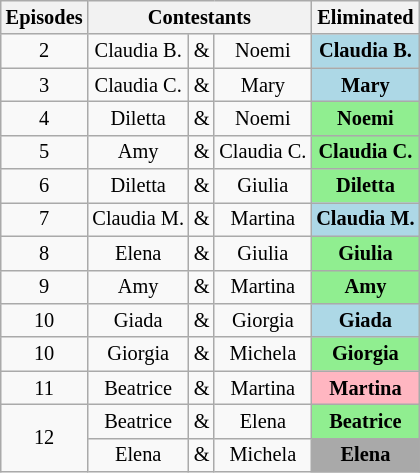<table class="wikitable" style="text-align:center; font-size:85%;">
<tr>
<th>Episodes</th>
<th colspan="3">Contestants</th>
<th>Eliminated</th>
</tr>
<tr>
<td>2</td>
<td>Claudia B.</td>
<td>&</td>
<td>Noemi</td>
<td style="background:lightblue;"><strong>Claudia B.</strong></td>
</tr>
<tr>
<td>3</td>
<td>Claudia C.</td>
<td>&</td>
<td>Mary</td>
<td style="background:lightblue;"><strong>Mary</strong></td>
</tr>
<tr>
<td>4</td>
<td>Diletta</td>
<td>&</td>
<td>Noemi</td>
<td style="background:lightgreen;"><strong>Noemi</strong></td>
</tr>
<tr>
<td>5</td>
<td>Amy</td>
<td>&</td>
<td>Claudia C.</td>
<td style="background:lightgreen;"><strong>Claudia C.</strong></td>
</tr>
<tr>
<td>6</td>
<td>Diletta</td>
<td>&</td>
<td>Giulia</td>
<td style="background:lightgreen;"><strong>Diletta</strong></td>
</tr>
<tr>
<td>7</td>
<td>Claudia M.</td>
<td>&</td>
<td>Martina</td>
<td style="background:lightblue;"><strong>Claudia M.</strong></td>
</tr>
<tr>
<td>8</td>
<td>Elena</td>
<td>&</td>
<td>Giulia</td>
<td style="background:lightgreen;"><strong>Giulia</strong></td>
</tr>
<tr>
<td>9</td>
<td>Amy</td>
<td>&</td>
<td>Martina</td>
<td style="background:lightgreen;"><strong>Amy</strong></td>
</tr>
<tr>
<td>10</td>
<td>Giada</td>
<td>&</td>
<td>Giorgia</td>
<td style="background:lightblue;"><strong>Giada</strong></td>
</tr>
<tr>
<td>10</td>
<td>Giorgia</td>
<td>&</td>
<td>Michela</td>
<td style="background:lightgreen;"><strong>Giorgia</strong></td>
</tr>
<tr>
<td>11</td>
<td>Beatrice</td>
<td>&</td>
<td>Martina</td>
<td style="background:lightpink;"><strong>Martina</strong></td>
</tr>
<tr>
<td rowspan="2">12</td>
<td>Beatrice</td>
<td>&</td>
<td>Elena</td>
<td style="background:lightgreen;"><strong>Beatrice</strong></td>
</tr>
<tr>
<td>Elena</td>
<td>&</td>
<td>Michela</td>
<td style="background:darkgrey;"><strong>Elena</strong></td>
</tr>
</table>
